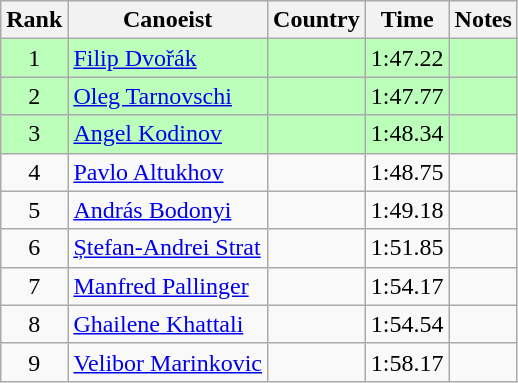<table class="wikitable" style="text-align:center">
<tr>
<th>Rank</th>
<th>Canoeist</th>
<th>Country</th>
<th>Time</th>
<th>Notes</th>
</tr>
<tr bgcolor=bbffbb>
<td>1</td>
<td align="left"><a href='#'>Filip Dvořák</a></td>
<td align="left"></td>
<td>1:47.22</td>
<td></td>
</tr>
<tr bgcolor=bbffbb>
<td>2</td>
<td align="left"><a href='#'>Oleg Tarnovschi</a></td>
<td align="left"></td>
<td>1:47.77</td>
<td></td>
</tr>
<tr bgcolor=bbffbb>
<td>3</td>
<td align="left"><a href='#'>Angel Kodinov</a></td>
<td align="left"></td>
<td>1:48.34</td>
<td></td>
</tr>
<tr>
<td>4</td>
<td align="left"><a href='#'>Pavlo Altukhov</a></td>
<td align="left"></td>
<td>1:48.75</td>
<td></td>
</tr>
<tr>
<td>5</td>
<td align="left"><a href='#'>András Bodonyi</a></td>
<td align="left"></td>
<td>1:49.18</td>
<td></td>
</tr>
<tr>
<td>6</td>
<td align="left"><a href='#'>Ștefan-Andrei Strat</a></td>
<td align="left"></td>
<td>1:51.85</td>
<td></td>
</tr>
<tr>
<td>7</td>
<td align="left"><a href='#'>Manfred Pallinger</a></td>
<td align="left"></td>
<td>1:54.17</td>
<td></td>
</tr>
<tr>
<td>8</td>
<td align="left"><a href='#'>Ghailene Khattali</a></td>
<td align="left"></td>
<td>1:54.54</td>
<td></td>
</tr>
<tr>
<td>9</td>
<td align="left"><a href='#'>Velibor Marinkovic</a></td>
<td align="left"></td>
<td>1:58.17</td>
<td></td>
</tr>
</table>
